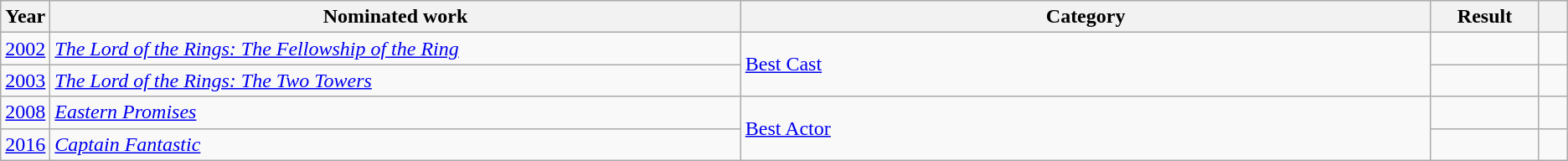<table class="wikitable sortable">
<tr>
<th scope="col" style="width:1em;">Year</th>
<th scope="col" style="width:35em;">Nominated work</th>
<th scope="col" style="width:35em;">Category</th>
<th scope="col" style="width:5em;">Result</th>
<th scope="col" style="width:1em;" class="unsortable"></th>
</tr>
<tr>
<td><a href='#'>2002</a></td>
<td><em><a href='#'>The Lord of the Rings: The Fellowship of the Ring</a></em></td>
<td rowspan="2"><a href='#'>Best Cast</a></td>
<td></td>
<td style="text-align:center;"></td>
</tr>
<tr>
<td><a href='#'>2003</a></td>
<td><em><a href='#'>The Lord of the Rings: The Two Towers</a></em></td>
<td></td>
<td style="text-align:center;"></td>
</tr>
<tr>
<td><a href='#'>2008</a></td>
<td><em><a href='#'>Eastern Promises</a></em></td>
<td rowspan="2"><a href='#'>Best Actor</a></td>
<td></td>
<td style="text-align:center;"></td>
</tr>
<tr>
<td><a href='#'>2016</a></td>
<td><em><a href='#'>Captain Fantastic</a></em></td>
<td></td>
<td style="text-align:center;"></td>
</tr>
</table>
